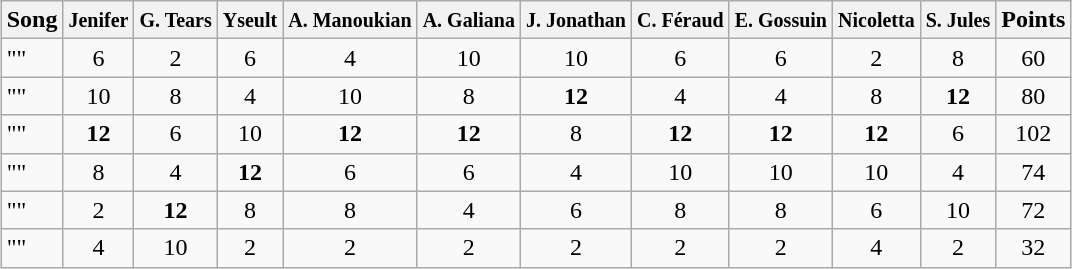<table class="wikitable mw-collapsible collapsible collapsed" style="margin: 1em auto 1em auto; text-align:center;">
<tr>
<th>Song</th>
<th><small>Jenifer</small></th>
<th><small>G. Tears</small></th>
<th><small>Yseult</small></th>
<th><small>A. Manoukian</small></th>
<th><small>A. Galiana</small></th>
<th><small>J. Jonathan</small></th>
<th><small>C. Féraud</small></th>
<th><small>E. Gossuin</small></th>
<th><small>Nicoletta</small></th>
<th><small>S. Jules</small></th>
<th>Points</th>
</tr>
<tr>
<td align="left">""</td>
<td>6</td>
<td>2</td>
<td>6</td>
<td>4</td>
<td>10</td>
<td>10</td>
<td>6</td>
<td>6</td>
<td>2</td>
<td>8</td>
<td>60</td>
</tr>
<tr>
<td align="left">""</td>
<td>10</td>
<td>8</td>
<td>4</td>
<td>10</td>
<td>8</td>
<td><strong>12</strong></td>
<td>4</td>
<td>4</td>
<td>8</td>
<td><strong>12</strong></td>
<td>80</td>
</tr>
<tr>
<td align="left">""</td>
<td><strong>12</strong></td>
<td>6</td>
<td>10</td>
<td><strong>12</strong></td>
<td><strong>12</strong></td>
<td>8</td>
<td><strong>12</strong></td>
<td><strong>12</strong></td>
<td><strong>12</strong></td>
<td>6</td>
<td>102</td>
</tr>
<tr>
<td align="left">""</td>
<td>8</td>
<td>4</td>
<td><strong>12</strong></td>
<td>6</td>
<td>6</td>
<td>4</td>
<td>10</td>
<td>10</td>
<td>10</td>
<td>4</td>
<td>74</td>
</tr>
<tr>
<td align="left">""</td>
<td>2</td>
<td><strong>12</strong></td>
<td>8</td>
<td>8</td>
<td>4</td>
<td>6</td>
<td>8</td>
<td>8</td>
<td>6</td>
<td>10</td>
<td>72</td>
</tr>
<tr>
<td align="left">""</td>
<td>4</td>
<td>10</td>
<td>2</td>
<td>2</td>
<td>2</td>
<td>2</td>
<td>2</td>
<td>2</td>
<td>4</td>
<td>2</td>
<td>32</td>
</tr>
</table>
